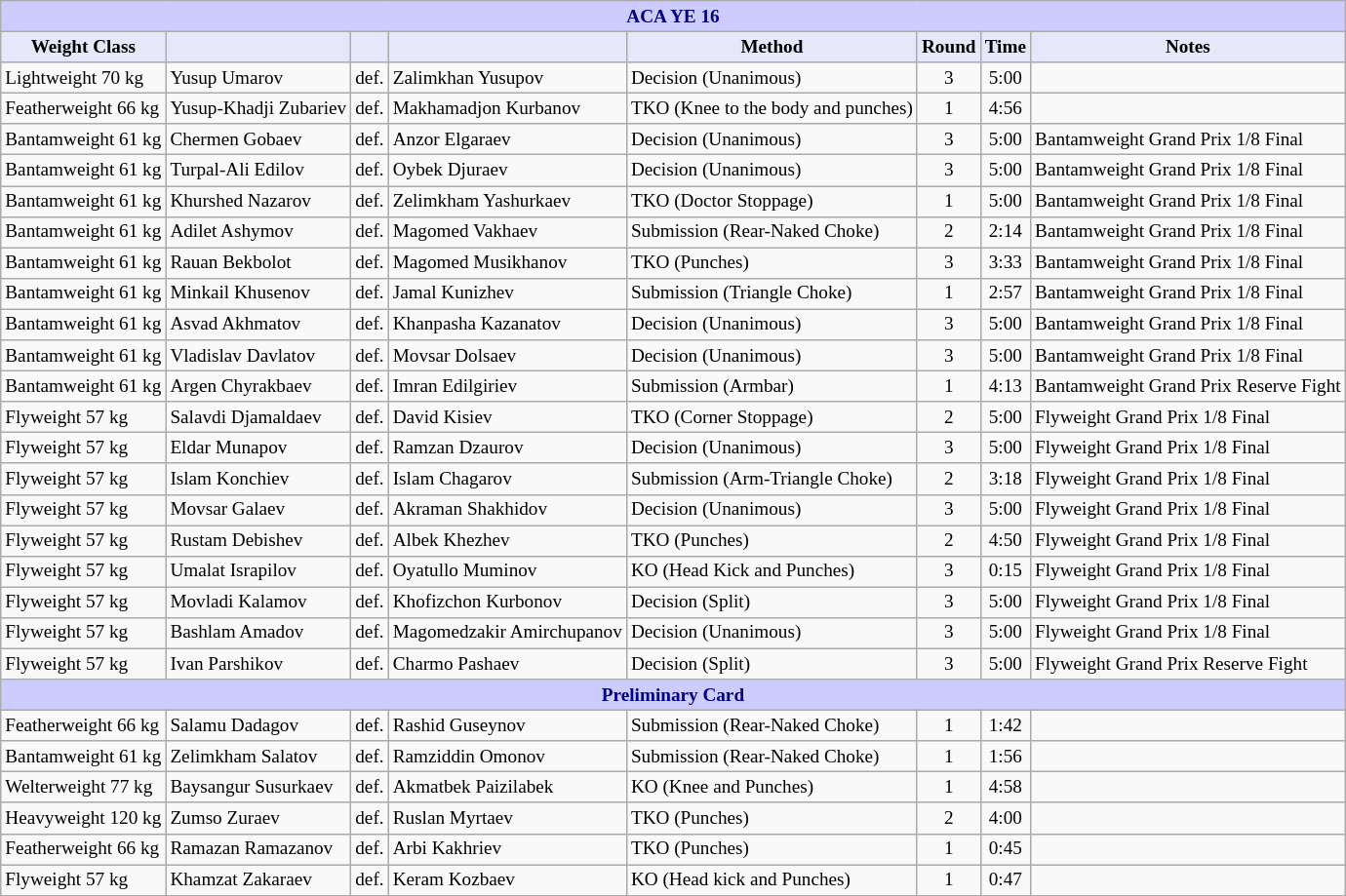<table class="wikitable" style="font-size: 80%;">
<tr>
<th colspan="8" style="background-color: #ccf; color: #000080; text-align: center;"><strong>ACA YE 16</strong></th>
</tr>
<tr>
<th colspan="1" style="background-color: #E6E8FA; color: #000000; text-align: center;">Weight Class</th>
<th colspan="1" style="background-color: #E6E8FA; color: #000000; text-align: center;"></th>
<th colspan="1" style="background-color: #E6E8FA; color: #000000; text-align: center;"></th>
<th colspan="1" style="background-color: #E6E8FA; color: #000000; text-align: center;"></th>
<th colspan="1" style="background-color: #E6E8FA; color: #000000; text-align: center;">Method</th>
<th colspan="1" style="background-color: #E6E8FA; color: #000000; text-align: center;">Round</th>
<th colspan="1" style="background-color: #E6E8FA; color: #000000; text-align: center;">Time</th>
<th colspan="1" style="background-color: #E6E8FA; color: #000000; text-align: center;">Notes</th>
</tr>
<tr>
<td>Lightweight 70 kg</td>
<td> Yusup Umarov</td>
<td>def.</td>
<td> Zalimkhan Yusupov</td>
<td>Decision (Unanimous)</td>
<td align=center>3</td>
<td align=center>5:00</td>
<td></td>
</tr>
<tr>
<td>Featherweight 66 kg</td>
<td> Yusup-Khadji Zubariev</td>
<td>def.</td>
<td> Makhamadjon Kurbanov</td>
<td>TKO (Knee to the body and punches)</td>
<td align=center>1</td>
<td align=center>4:56</td>
<td></td>
</tr>
<tr>
<td>Bantamweight 61 kg</td>
<td> Chermen Gobaev</td>
<td>def.</td>
<td> Anzor Elgaraev</td>
<td>Decision (Unanimous)</td>
<td align=center>3</td>
<td align=center>5:00</td>
<td>Bantamweight Grand Prix 1/8 Final</td>
</tr>
<tr>
<td>Bantamweight 61 kg</td>
<td> Turpal-Ali Edilov</td>
<td>def.</td>
<td> Oybek Djuraev</td>
<td>Decision (Unanimous)</td>
<td align=center>3</td>
<td align=center>5:00</td>
<td>Bantamweight Grand Prix 1/8 Final</td>
</tr>
<tr>
<td>Bantamweight 61 kg</td>
<td> Khurshed Nazarov</td>
<td>def.</td>
<td> Zelimkham Yashurkaev</td>
<td>TKO (Doctor Stoppage)</td>
<td align=center>1</td>
<td align=center>5:00</td>
<td>Bantamweight Grand Prix 1/8 Final</td>
</tr>
<tr>
<td>Bantamweight 61 kg</td>
<td> Adilet Ashymov</td>
<td>def.</td>
<td> Magomed Vakhaev</td>
<td>Submission (Rear-Naked Choke)</td>
<td align=center>2</td>
<td align=center>2:14</td>
<td>Bantamweight Grand Prix 1/8 Final</td>
</tr>
<tr>
<td>Bantamweight 61 kg</td>
<td> Rauan Bekbolot</td>
<td>def.</td>
<td> Magomed Musikhanov</td>
<td>TKO (Punches)</td>
<td align=center>3</td>
<td align=center>3:33</td>
<td>Bantamweight Grand Prix 1/8 Final</td>
</tr>
<tr>
<td>Bantamweight 61 kg</td>
<td> Minkail Khusenov</td>
<td>def.</td>
<td> Jamal Kunizhev</td>
<td>Submission (Triangle Choke)</td>
<td align=center>1</td>
<td align=center>2:57</td>
<td>Bantamweight Grand Prix 1/8 Final</td>
</tr>
<tr>
<td>Bantamweight 61 kg</td>
<td> Asvad Akhmatov</td>
<td>def.</td>
<td> Khanpasha Kazanatov</td>
<td>Decision (Unanimous)</td>
<td align=center>3</td>
<td align=center>5:00</td>
<td>Bantamweight Grand Prix 1/8 Final</td>
</tr>
<tr>
<td>Bantamweight 61 kg</td>
<td> Vladislav Davlatov</td>
<td>def.</td>
<td> Movsar Dolsaev</td>
<td>Decision (Unanimous)</td>
<td align=center>3</td>
<td align=center>5:00</td>
<td>Bantamweight Grand Prix 1/8 Final</td>
</tr>
<tr>
<td>Bantamweight 61 kg</td>
<td> Argen Chyrakbaev</td>
<td>def.</td>
<td> Imran Edilgiriev</td>
<td>Submission (Armbar)</td>
<td align=center>1</td>
<td align=center>4:13</td>
<td>Bantamweight Grand Prix Reserve Fight</td>
</tr>
<tr>
<td>Flyweight 57 kg</td>
<td> Salavdi Djamaldaev</td>
<td>def.</td>
<td> David Kisiev</td>
<td>TKO (Corner Stoppage)</td>
<td align=center>2</td>
<td align=center>5:00</td>
<td>Flyweight Grand Prix 1/8 Final</td>
</tr>
<tr>
<td>Flyweight 57 kg</td>
<td> Eldar Munapov</td>
<td>def.</td>
<td> Ramzan Dzaurov</td>
<td>Decision (Unanimous)</td>
<td align=center>3</td>
<td align=center>5:00</td>
<td>Flyweight Grand Prix 1/8 Final</td>
</tr>
<tr>
<td>Flyweight 57 kg</td>
<td> Islam Konchiev</td>
<td>def.</td>
<td> Islam Chagarov</td>
<td>Submission (Arm-Triangle Choke)</td>
<td align=center>2</td>
<td align=center>3:18</td>
<td>Flyweight Grand Prix 1/8 Final</td>
</tr>
<tr>
<td>Flyweight 57 kg</td>
<td> Movsar Galaev</td>
<td>def.</td>
<td> Akraman Shakhidov</td>
<td>Decision (Unanimous)</td>
<td align=center>3</td>
<td align=center>5:00</td>
<td>Flyweight Grand Prix 1/8 Final</td>
</tr>
<tr>
<td>Flyweight 57 kg</td>
<td> Rustam Debishev</td>
<td>def.</td>
<td> Albek Khezhev</td>
<td>TKO (Punches)</td>
<td align=center>2</td>
<td align=center>4:50</td>
<td>Flyweight Grand Prix 1/8 Final</td>
</tr>
<tr>
<td>Flyweight 57 kg</td>
<td> Umalat Israpilov</td>
<td>def.</td>
<td> Oyatullo Muminov</td>
<td>KO (Head Kick and Punches)</td>
<td align=center>3</td>
<td align=center>0:15</td>
<td>Flyweight Grand Prix 1/8 Final</td>
</tr>
<tr>
<td>Flyweight 57 kg</td>
<td> Movladi Kalamov</td>
<td>def.</td>
<td> Khofizchon Kurbonov</td>
<td>Decision (Split)</td>
<td align=center>3</td>
<td align=center>5:00</td>
<td>Flyweight Grand Prix 1/8 Final</td>
</tr>
<tr>
<td>Flyweight 57 kg</td>
<td> Bashlam Amadov</td>
<td>def.</td>
<td> Magomedzakir Amirchupanov</td>
<td>Decision (Unanimous)</td>
<td align=center>3</td>
<td align=center>5:00</td>
<td>Flyweight Grand Prix 1/8 Final</td>
</tr>
<tr>
<td>Flyweight 57 kg</td>
<td> Ivan Parshikov</td>
<td>def.</td>
<td>  Charmo Pashaev</td>
<td>Decision (Split)</td>
<td align=center>3</td>
<td align=center>5:00</td>
<td>Flyweight Grand Prix Reserve Fight</td>
</tr>
<tr>
<th colspan="8" style="background-color: #ccf; color: #000080; text-align: center;"><strong>Preliminary Card</strong></th>
</tr>
<tr>
<td>Featherweight 66 kg</td>
<td> Salamu Dadagov</td>
<td>def.</td>
<td> Rashid Guseynov</td>
<td>Submission (Rear-Naked Choke)</td>
<td align=center>1</td>
<td align=center>1:42</td>
<td></td>
</tr>
<tr>
<td>Bantamweight 61 kg</td>
<td> Zelimkham Salatov</td>
<td>def.</td>
<td> Ramziddin Omonov</td>
<td>Submission (Rear-Naked Choke)</td>
<td align=center>1</td>
<td align=center>1:56</td>
<td></td>
</tr>
<tr>
<td>Welterweight 77 kg</td>
<td> Baysangur Susurkaev</td>
<td>def.</td>
<td> Akmatbek Paizilabek</td>
<td>KO (Knee and Punches)</td>
<td align=center>1</td>
<td align=center>4:58</td>
<td></td>
</tr>
<tr>
<td>Heavyweight 120 kg</td>
<td> Zumso Zuraev</td>
<td>def.</td>
<td> Ruslan Myrtaev</td>
<td>TKO (Punches)</td>
<td align=center>2</td>
<td align=center>4:00</td>
<td></td>
</tr>
<tr>
<td>Featherweight 66 kg</td>
<td> Ramazan Ramazanov</td>
<td>def.</td>
<td> Arbi Kakhriev</td>
<td>TKO (Punches)</td>
<td align=center>1</td>
<td align=center>0:45</td>
<td></td>
</tr>
<tr>
<td>Flyweight 57 kg</td>
<td> Khamzat Zakaraev</td>
<td>def.</td>
<td> Keram Kozbaev</td>
<td>KO (Head kick and Punches)</td>
<td align=center>1</td>
<td align=center>0:47</td>
<td></td>
</tr>
</table>
